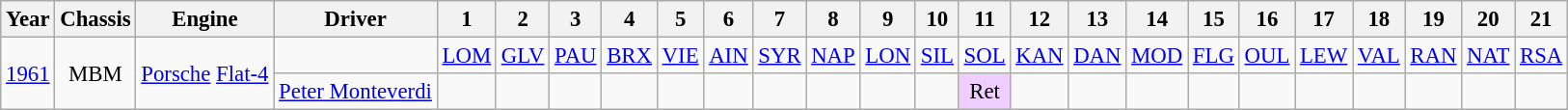<table class="wikitable" style="text-align:center; font-size:95%">
<tr>
<th>Year</th>
<th>Chassis</th>
<th>Engine</th>
<th>Driver</th>
<th>1</th>
<th>2</th>
<th>3</th>
<th>4</th>
<th>5</th>
<th>6</th>
<th>7</th>
<th>8</th>
<th>9</th>
<th>10</th>
<th>11</th>
<th>12</th>
<th>13</th>
<th>14</th>
<th>15</th>
<th>16</th>
<th>17</th>
<th>18</th>
<th>19</th>
<th>20</th>
<th>21</th>
</tr>
<tr>
<td rowspan="2"><a href='#'>1961</a></td>
<td rowspan="2">MBM</td>
<td rowspan="2"><a href='#'>Porsche</a> <a href='#'>Flat-4</a></td>
<td></td>
<td><a href='#'>LOM</a></td>
<td><a href='#'>GLV</a></td>
<td><a href='#'>PAU</a></td>
<td><a href='#'>BRX</a></td>
<td><a href='#'>VIE</a></td>
<td><a href='#'>AIN</a></td>
<td><a href='#'>SYR</a></td>
<td><a href='#'>NAP</a></td>
<td><a href='#'>LON</a></td>
<td><a href='#'>SIL</a></td>
<td><a href='#'>SOL</a></td>
<td><a href='#'>KAN</a></td>
<td><a href='#'>DAN</a></td>
<td><a href='#'>MOD</a></td>
<td><a href='#'>FLG</a></td>
<td><a href='#'>OUL</a></td>
<td><a href='#'>LEW</a></td>
<td><a href='#'>VAL</a></td>
<td><a href='#'>RAN</a></td>
<td><a href='#'>NAT</a></td>
<td><a href='#'>RSA</a></td>
</tr>
<tr>
<td><a href='#'>Peter Monteverdi</a></td>
<td></td>
<td></td>
<td></td>
<td></td>
<td></td>
<td></td>
<td></td>
<td></td>
<td></td>
<td></td>
<td style="background:#EFCFFF;">Ret</td>
<td></td>
<td></td>
<td></td>
<td></td>
<td></td>
<td></td>
<td></td>
<td></td>
<td></td>
<td></td>
</tr>
</table>
